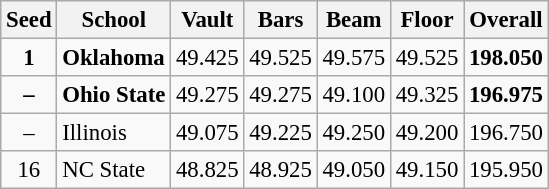<table class="wikitable" style="white-space:nowrap; font-size:95%; text-align:center">
<tr>
<th>Seed</th>
<th>School</th>
<th>Vault</th>
<th>Bars</th>
<th>Beam</th>
<th>Floor</th>
<th>Overall</th>
</tr>
<tr>
<td><strong>1</strong></td>
<td align=left><strong>Oklahoma</strong></td>
<td>49.425</td>
<td>49.525</td>
<td>49.575</td>
<td>49.525</td>
<td><strong>198.050</strong></td>
</tr>
<tr>
<td><strong>–</strong></td>
<td align=left><strong>Ohio State</strong></td>
<td>49.275</td>
<td>49.275</td>
<td>49.100</td>
<td>49.325</td>
<td><strong>196.975</strong></td>
</tr>
<tr>
<td>–</td>
<td align=left>Illinois</td>
<td>49.075</td>
<td>49.225</td>
<td>49.250</td>
<td>49.200</td>
<td>196.750</td>
</tr>
<tr>
<td>16</td>
<td align=left>NC State</td>
<td>48.825</td>
<td>48.925</td>
<td>49.050</td>
<td>49.150</td>
<td>195.950</td>
</tr>
</table>
